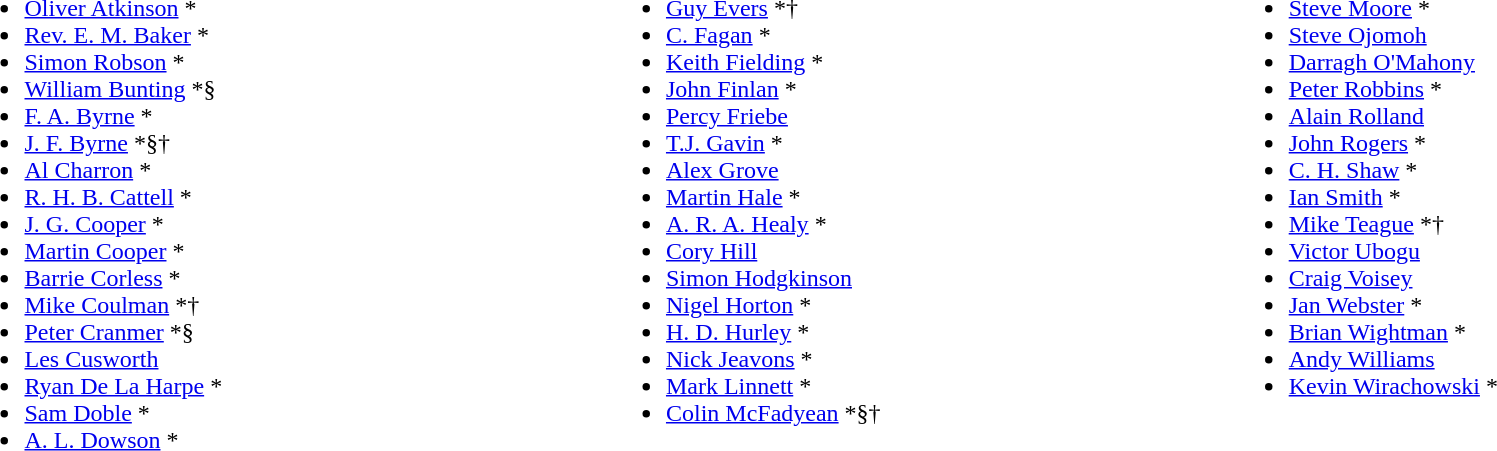<table width="100%">
<tr ---->
<td width="34%" valign="top"><br><ul><li> <a href='#'>Oliver Atkinson</a> *</li><li> <a href='#'>Rev. E. M. Baker</a> *</li><li> <a href='#'>Simon Robson</a> *</li><li> <a href='#'>William Bunting</a> *§</li><li> <a href='#'>F. A. Byrne</a> *</li><li> <a href='#'>J. F. Byrne</a> *§†</li><li> <a href='#'>Al Charron</a> *</li><li> <a href='#'>R. H. B. Cattell</a> *</li><li> <a href='#'>J. G. Cooper</a> *</li><li> <a href='#'>Martin Cooper</a> *</li><li> <a href='#'>Barrie Corless</a> *</li><li> <a href='#'>Mike Coulman</a> *†</li><li> <a href='#'>Peter Cranmer</a> *§</li><li> <a href='#'>Les Cusworth</a></li><li> <a href='#'>Ryan De La Harpe</a> *</li><li> <a href='#'>Sam Doble</a> *</li><li> <a href='#'>A. L. Dowson</a> *</li></ul></td>
<td valign="top" width="33%"><br><ul><li> <a href='#'>Guy Evers</a> *†</li><li> <a href='#'>C. Fagan</a> *</li><li> <a href='#'>Keith Fielding</a> *</li><li> <a href='#'>John Finlan</a> *</li><li> <a href='#'>Percy Friebe</a></li><li> <a href='#'>T.J. Gavin</a> *</li><li> <a href='#'>Alex Grove</a></li><li> <a href='#'>Martin Hale</a> *</li><li> <a href='#'>A. R. A. Healy</a> *</li><li> <a href='#'>Cory Hill</a></li><li> <a href='#'>Simon Hodgkinson</a></li><li> <a href='#'>Nigel Horton</a> *</li><li> <a href='#'>H. D. Hurley</a> *</li><li> <a href='#'>Nick Jeavons</a> *</li><li> <a href='#'>Mark Linnett</a> *</li><li> <a href='#'>Colin McFadyean</a> *§†</li></ul></td>
<td valign="top" width="33%"><br><ul><li> <a href='#'>Steve Moore</a> *</li><li> <a href='#'>Steve Ojomoh</a></li><li> <a href='#'>Darragh O'Mahony</a></li><li> <a href='#'>Peter Robbins</a> *</li><li> <a href='#'>Alain Rolland</a></li><li> <a href='#'>John Rogers</a> *</li><li> <a href='#'>C. H. Shaw</a> *</li><li> <a href='#'>Ian Smith</a> *</li><li> <a href='#'>Mike Teague</a> *†</li><li> <a href='#'>Victor Ubogu</a></li><li> <a href='#'>Craig Voisey</a></li><li> <a href='#'>Jan Webster</a> *</li><li> <a href='#'>Brian Wightman</a> *</li><li> <a href='#'>Andy Williams</a></li><li> <a href='#'>Kevin Wirachowski</a> *</li></ul></td>
<td valign="top" width="33%"></td>
</tr>
</table>
